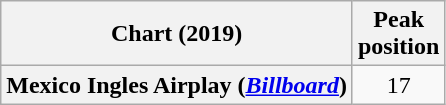<table class="wikitable plainrowheaders" style="text-align:center">
<tr>
<th scope="col">Chart (2019)</th>
<th scope="col">Peak<br> position</th>
</tr>
<tr>
<th scope="row">Mexico Ingles Airplay (<a href='#'><em>Billboard</em></a>)</th>
<td style="text-align:center">17</td>
</tr>
</table>
